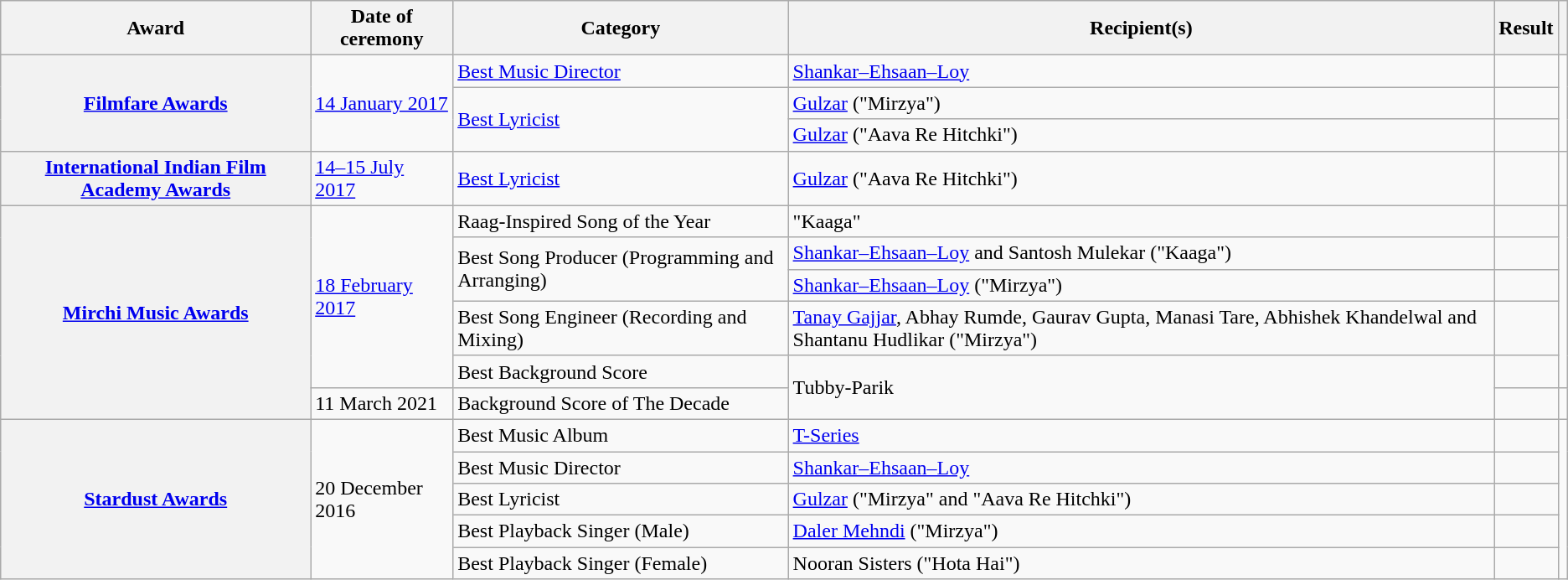<table class="wikitable plainrowheaders sortable">
<tr>
<th scope="col">Award</th>
<th scope="col">Date of ceremony</th>
<th scope="col">Category</th>
<th scope="col">Recipient(s)</th>
<th scope="col">Result</th>
<th scope="col" class="unsortable"></th>
</tr>
<tr>
<th scope="row" rowspan="3"><a href='#'>Filmfare Awards</a></th>
<td rowspan="3"><a href='#'>14 January 2017</a></td>
<td><a href='#'>Best Music Director</a></td>
<td><a href='#'>Shankar–Ehsaan–Loy</a></td>
<td></td>
<td rowspan="3" style="text-align:center;"><br></td>
</tr>
<tr>
<td rowspan="2"><a href='#'>Best Lyricist</a></td>
<td><a href='#'>Gulzar</a> ("Mirzya")</td>
<td></td>
</tr>
<tr>
<td><a href='#'>Gulzar</a> ("Aava Re Hitchki")</td>
<td></td>
</tr>
<tr>
<th scope="row"><a href='#'>International Indian Film Academy Awards</a></th>
<td><a href='#'>14–15 July 2017</a></td>
<td><a href='#'>Best Lyricist</a></td>
<td><a href='#'>Gulzar</a> ("Aava Re Hitchki")</td>
<td></td>
<td style="text-align:center;"></td>
</tr>
<tr>
<th scope="row" rowspan="6"><a href='#'>Mirchi Music Awards</a></th>
<td rowspan="5"><a href='#'>18 February 2017</a></td>
<td>Raag-Inspired Song of the Year</td>
<td>"Kaaga"</td>
<td></td>
<td rowspan="5" style="text-align:center;"><br></td>
</tr>
<tr>
<td rowspan="2">Best Song Producer (Programming and Arranging)</td>
<td><a href='#'>Shankar–Ehsaan–Loy</a> and Santosh Mulekar ("Kaaga")</td>
<td></td>
</tr>
<tr>
<td><a href='#'>Shankar–Ehsaan–Loy</a> ("Mirzya")</td>
<td></td>
</tr>
<tr>
<td>Best Song Engineer (Recording and Mixing)</td>
<td><a href='#'>Tanay Gajjar</a>, Abhay Rumde, Gaurav Gupta, Manasi Tare, Abhishek Khandelwal and Shantanu Hudlikar ("Mirzya")</td>
<td></td>
</tr>
<tr>
<td>Best Background Score</td>
<td rowspan="2">Tubby-Parik</td>
<td></td>
</tr>
<tr>
<td>11 March 2021</td>
<td>Background Score of The Decade</td>
<td></td>
<td style="text-align:center;"></td>
</tr>
<tr>
<th scope="row" rowspan="5"><a href='#'>Stardust Awards</a></th>
<td rowspan="5">20 December 2016</td>
<td>Best Music Album</td>
<td><a href='#'>T-Series</a></td>
<td></td>
<td rowspan="5" style="text-align:center;"><br></td>
</tr>
<tr>
<td>Best Music Director</td>
<td><a href='#'>Shankar–Ehsaan–Loy</a></td>
<td></td>
</tr>
<tr>
<td>Best Lyricist</td>
<td><a href='#'>Gulzar</a> ("Mirzya" and "Aava Re Hitchki")</td>
<td></td>
</tr>
<tr>
<td>Best Playback Singer (Male)</td>
<td><a href='#'>Daler Mehndi</a> ("Mirzya")</td>
<td></td>
</tr>
<tr>
<td>Best Playback Singer (Female)</td>
<td>Nooran Sisters ("Hota Hai")</td>
<td></td>
</tr>
</table>
